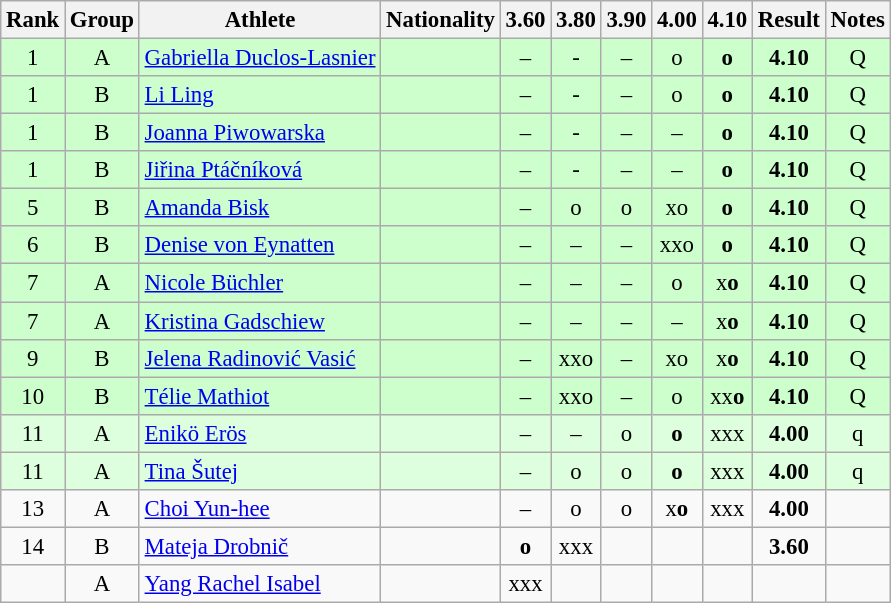<table class="wikitable sortable" style="text-align:center;font-size:95%">
<tr>
<th>Rank</th>
<th>Group</th>
<th>Athlete</th>
<th>Nationality</th>
<th>3.60</th>
<th>3.80</th>
<th>3.90</th>
<th>4.00</th>
<th>4.10</th>
<th>Result</th>
<th>Notes</th>
</tr>
<tr bgcolor=ccffcc>
<td>1</td>
<td>A</td>
<td align="left"><a href='#'>Gabriella Duclos-Lasnier</a></td>
<td align=left></td>
<td>–</td>
<td>-</td>
<td>–</td>
<td>o</td>
<td><strong>o</strong></td>
<td><strong>4.10</strong></td>
<td>Q</td>
</tr>
<tr bgcolor=ccffcc>
<td>1</td>
<td>B</td>
<td align="left"><a href='#'>Li Ling</a></td>
<td align=left></td>
<td>–</td>
<td>-</td>
<td>–</td>
<td>o</td>
<td><strong>o</strong></td>
<td><strong>4.10</strong></td>
<td>Q</td>
</tr>
<tr bgcolor=ccffcc>
<td>1</td>
<td>B</td>
<td align="left"><a href='#'>Joanna Piwowarska</a></td>
<td align=left></td>
<td>–</td>
<td>-</td>
<td>–</td>
<td>–</td>
<td><strong>o</strong></td>
<td><strong>4.10</strong></td>
<td>Q</td>
</tr>
<tr bgcolor=ccffcc>
<td>1</td>
<td>B</td>
<td align="left"><a href='#'>Jiřina Ptáčníková</a></td>
<td align=left></td>
<td>–</td>
<td>-</td>
<td>–</td>
<td>–</td>
<td><strong>o</strong></td>
<td><strong>4.10</strong></td>
<td>Q</td>
</tr>
<tr bgcolor=ccffcc>
<td>5</td>
<td>B</td>
<td align="left"><a href='#'>Amanda Bisk</a></td>
<td align=left></td>
<td>–</td>
<td>o</td>
<td>o</td>
<td>xo</td>
<td><strong>o</strong></td>
<td><strong>4.10</strong></td>
<td>Q</td>
</tr>
<tr bgcolor=ccffcc>
<td>6</td>
<td>B</td>
<td align="left"><a href='#'>Denise von Eynatten</a></td>
<td align=left></td>
<td>–</td>
<td>–</td>
<td>–</td>
<td>xxo</td>
<td><strong>o</strong></td>
<td><strong>4.10</strong></td>
<td>Q</td>
</tr>
<tr bgcolor=ccffcc>
<td>7</td>
<td>A</td>
<td align="left"><a href='#'>Nicole Büchler</a></td>
<td align=left></td>
<td>–</td>
<td>–</td>
<td>–</td>
<td>o</td>
<td>x<strong>o</strong></td>
<td><strong>4.10</strong></td>
<td>Q</td>
</tr>
<tr bgcolor=ccffcc>
<td>7</td>
<td>A</td>
<td align="left"><a href='#'>Kristina Gadschiew</a></td>
<td align=left></td>
<td>–</td>
<td>–</td>
<td>–</td>
<td>–</td>
<td>x<strong>o</strong></td>
<td><strong>4.10</strong></td>
<td>Q</td>
</tr>
<tr bgcolor=ccffcc>
<td>9</td>
<td>B</td>
<td align="left"><a href='#'>Jelena Radinović Vasić</a></td>
<td align=left></td>
<td>–</td>
<td>xxo</td>
<td>–</td>
<td>xo</td>
<td>x<strong>o</strong></td>
<td><strong>4.10</strong></td>
<td>Q</td>
</tr>
<tr bgcolor=ccffcc>
<td>10</td>
<td>B</td>
<td align="left"><a href='#'>Télie Mathiot</a></td>
<td align=left></td>
<td>–</td>
<td>xxo</td>
<td>–</td>
<td>o</td>
<td>xx<strong>o</strong></td>
<td><strong>4.10</strong></td>
<td>Q</td>
</tr>
<tr bgcolor=ddffdd>
<td>11</td>
<td>A</td>
<td align="left"><a href='#'>Enikö Erös</a></td>
<td align=left></td>
<td>–</td>
<td>–</td>
<td>o</td>
<td><strong>o</strong></td>
<td>xxx</td>
<td><strong>4.00</strong></td>
<td>q</td>
</tr>
<tr bgcolor=ddffdd>
<td>11</td>
<td>A</td>
<td align="left"><a href='#'>Tina Šutej</a></td>
<td align=left></td>
<td>–</td>
<td>o</td>
<td>o</td>
<td><strong>o</strong></td>
<td>xxx</td>
<td><strong>4.00</strong></td>
<td>q</td>
</tr>
<tr>
<td>13</td>
<td>A</td>
<td align="left"><a href='#'>Choi Yun-hee</a></td>
<td align=left></td>
<td>–</td>
<td>o</td>
<td>o</td>
<td>x<strong>o</strong></td>
<td>xxx</td>
<td><strong>4.00</strong></td>
<td></td>
</tr>
<tr>
<td>14</td>
<td>B</td>
<td align="left"><a href='#'>Mateja Drobnič</a></td>
<td align=left></td>
<td><strong>o</strong></td>
<td>xxx</td>
<td></td>
<td></td>
<td></td>
<td><strong>3.60</strong></td>
<td></td>
</tr>
<tr>
<td></td>
<td>A</td>
<td align="left"><a href='#'>Yang Rachel Isabel</a></td>
<td align=left></td>
<td>xxx</td>
<td></td>
<td></td>
<td></td>
<td></td>
<td><strong></strong></td>
<td></td>
</tr>
</table>
